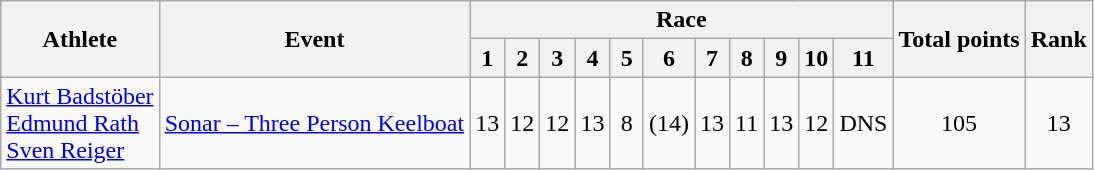<table class=wikitable>
<tr>
<th rowspan="2">Athlete</th>
<th rowspan="2">Event</th>
<th colspan="11">Race</th>
<th rowspan="2">Total points</th>
<th rowspan="2">Rank</th>
</tr>
<tr>
<th width="15">1</th>
<th width="15">2</th>
<th width="15">3</th>
<th width="15">4</th>
<th width="15">5</th>
<th width="15">6</th>
<th width="15">7</th>
<th width="15">8</th>
<th width="15">9</th>
<th width="15">10</th>
<th width="15">11</th>
</tr>
<tr>
<td><a href='#'>Kurt Badstöber</a> <br> <a href='#'>Edmund Rath</a> <br><a href='#'>Sven Reiger</a></td>
<td><a href='#'>Sonar – Three Person Keelboat</a></td>
<td align=center>13</td>
<td align=center>12</td>
<td align=center>12</td>
<td align=center>13</td>
<td align=center>8</td>
<td align=center>(14)</td>
<td align=center>13</td>
<td align=center>11</td>
<td align=center>13</td>
<td align=center>12</td>
<td align=center>DNS</td>
<td align=center>105</td>
<td align=center>13</td>
</tr>
</table>
